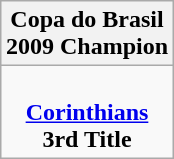<table class="wikitable" style="text-align: center; margin: 0 auto;">
<tr>
<th>Copa do Brasil<br>2009 Champion</th>
</tr>
<tr>
<td><br><strong><a href='#'>Corinthians</a></strong><br><strong>3rd Title</strong></td>
</tr>
</table>
